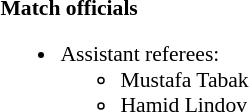<table width=100% style="font-size: 90%">
<tr>
<td width=50% valign=top><br><strong>Match officials</strong><ul><li>Assistant referees:<ul><li>Mustafa Tabak</li><li>Hamid Lindov</li></ul></li></ul></td>
</tr>
</table>
